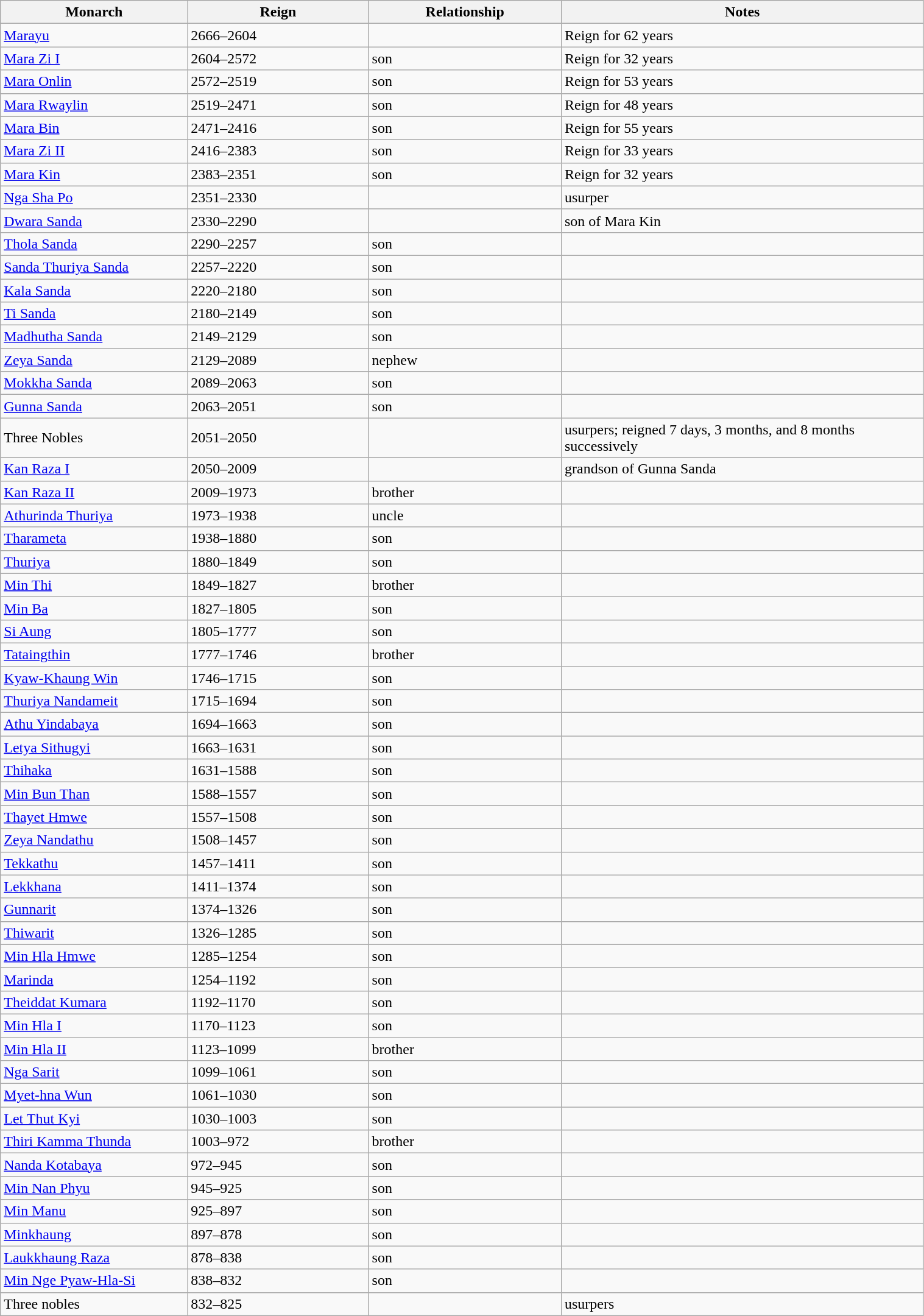<table width=80% class="wikitable">
<tr>
<th width=8%>Monarch</th>
<th width=8%>Reign</th>
<th width=8%>Relationship</th>
<th width=16%>Notes</th>
</tr>
<tr>
<td><a href='#'>Marayu</a></td>
<td>2666–2604</td>
<td></td>
<td>Reign for 62 years</td>
</tr>
<tr>
<td><a href='#'>Mara Zi I</a></td>
<td>2604–2572</td>
<td>son</td>
<td>Reign for 32 years</td>
</tr>
<tr>
<td><a href='#'>Mara Onlin</a></td>
<td>2572–2519</td>
<td>son</td>
<td>Reign for 53 years</td>
</tr>
<tr>
<td><a href='#'>Mara Rwaylin</a></td>
<td>2519–2471</td>
<td>son</td>
<td>Reign for 48 years</td>
</tr>
<tr>
<td><a href='#'>Mara Bin</a></td>
<td>2471–2416</td>
<td>son</td>
<td>Reign for 55 years</td>
</tr>
<tr>
<td><a href='#'>Mara Zi II</a></td>
<td>2416–2383</td>
<td>son</td>
<td>Reign for 33 years</td>
</tr>
<tr>
<td><a href='#'>Mara Kin</a></td>
<td>2383–2351</td>
<td>son</td>
<td>Reign for 32 years</td>
</tr>
<tr>
<td><a href='#'>Nga Sha Po</a></td>
<td>2351–2330</td>
<td></td>
<td>usurper</td>
</tr>
<tr>
<td><a href='#'>Dwara Sanda</a></td>
<td>2330–2290</td>
<td></td>
<td>son of Mara Kin</td>
</tr>
<tr>
<td><a href='#'>Thola Sanda</a></td>
<td>2290–2257</td>
<td>son</td>
<td></td>
</tr>
<tr>
<td><a href='#'>Sanda Thuriya Sanda</a></td>
<td>2257–2220</td>
<td>son</td>
<td></td>
</tr>
<tr>
<td><a href='#'>Kala Sanda</a></td>
<td>2220–2180</td>
<td>son</td>
<td></td>
</tr>
<tr>
<td><a href='#'>Ti Sanda</a></td>
<td>2180–2149</td>
<td>son</td>
<td></td>
</tr>
<tr>
<td><a href='#'>Madhutha Sanda</a></td>
<td>2149–2129</td>
<td>son</td>
<td></td>
</tr>
<tr>
<td><a href='#'>Zeya Sanda</a></td>
<td>2129–2089</td>
<td>nephew</td>
<td></td>
</tr>
<tr>
<td><a href='#'>Mokkha Sanda</a></td>
<td>2089–2063</td>
<td>son</td>
<td></td>
</tr>
<tr>
<td><a href='#'>Gunna Sanda</a></td>
<td>2063–2051</td>
<td>son</td>
<td></td>
</tr>
<tr>
<td>Three Nobles</td>
<td>2051–2050</td>
<td></td>
<td>usurpers; reigned 7 days, 3 months, and 8 months successively</td>
</tr>
<tr>
<td><a href='#'>Kan Raza I</a></td>
<td>2050–2009</td>
<td></td>
<td>grandson of Gunna Sanda</td>
</tr>
<tr>
<td><a href='#'>Kan Raza II</a></td>
<td>2009–1973</td>
<td>brother</td>
<td></td>
</tr>
<tr>
<td><a href='#'>Athurinda Thuriya</a></td>
<td>1973–1938</td>
<td>uncle</td>
<td></td>
</tr>
<tr>
<td><a href='#'>Tharameta</a></td>
<td>1938–1880</td>
<td>son</td>
<td></td>
</tr>
<tr>
<td><a href='#'>Thuriya</a></td>
<td>1880–1849</td>
<td>son</td>
<td></td>
</tr>
<tr>
<td><a href='#'>Min Thi</a></td>
<td>1849–1827</td>
<td>brother</td>
<td></td>
</tr>
<tr>
<td><a href='#'>Min Ba</a></td>
<td>1827–1805</td>
<td>son</td>
<td></td>
</tr>
<tr>
<td><a href='#'>Si Aung</a></td>
<td>1805–1777</td>
<td>son</td>
<td></td>
</tr>
<tr>
<td><a href='#'>Tataingthin</a></td>
<td>1777–1746</td>
<td>brother</td>
<td></td>
</tr>
<tr>
<td><a href='#'>Kyaw-Khaung Win</a></td>
<td>1746–1715</td>
<td>son</td>
<td></td>
</tr>
<tr>
<td><a href='#'>Thuriya Nandameit</a></td>
<td>1715–1694</td>
<td>son</td>
<td></td>
</tr>
<tr>
<td><a href='#'>Athu Yindabaya</a></td>
<td>1694–1663</td>
<td>son</td>
<td></td>
</tr>
<tr>
<td><a href='#'>Letya Sithugyi</a></td>
<td>1663–1631</td>
<td>son</td>
<td></td>
</tr>
<tr>
<td><a href='#'>Thihaka</a></td>
<td>1631–1588</td>
<td>son</td>
<td></td>
</tr>
<tr>
<td><a href='#'>Min Bun Than</a></td>
<td>1588–1557</td>
<td>son</td>
<td></td>
</tr>
<tr>
<td><a href='#'>Thayet Hmwe</a></td>
<td>1557–1508</td>
<td>son</td>
<td></td>
</tr>
<tr>
<td><a href='#'>Zeya Nandathu</a></td>
<td>1508–1457</td>
<td>son</td>
<td></td>
</tr>
<tr>
<td><a href='#'>Tekkathu</a></td>
<td>1457–1411</td>
<td>son</td>
<td></td>
</tr>
<tr>
<td><a href='#'>Lekkhana</a></td>
<td>1411–1374</td>
<td>son</td>
<td></td>
</tr>
<tr>
<td><a href='#'>Gunnarit</a></td>
<td>1374–1326</td>
<td>son</td>
<td></td>
</tr>
<tr>
<td><a href='#'>Thiwarit</a></td>
<td>1326–1285</td>
<td>son</td>
<td></td>
</tr>
<tr>
<td><a href='#'>Min Hla Hmwe</a></td>
<td>1285–1254</td>
<td>son</td>
<td></td>
</tr>
<tr>
<td><a href='#'>Marinda</a></td>
<td>1254–1192</td>
<td>son</td>
<td></td>
</tr>
<tr>
<td><a href='#'>Theiddat Kumara</a></td>
<td>1192–1170</td>
<td>son</td>
<td></td>
</tr>
<tr>
<td><a href='#'>Min Hla I</a></td>
<td>1170–1123</td>
<td>son</td>
<td></td>
</tr>
<tr>
<td><a href='#'>Min Hla II</a></td>
<td>1123–1099</td>
<td>brother</td>
<td></td>
</tr>
<tr>
<td><a href='#'>Nga Sarit</a></td>
<td>1099–1061</td>
<td>son</td>
<td></td>
</tr>
<tr>
<td><a href='#'>Myet-hna Wun</a></td>
<td>1061–1030</td>
<td>son</td>
<td></td>
</tr>
<tr>
<td><a href='#'>Let Thut Kyi</a></td>
<td>1030–1003</td>
<td>son</td>
<td></td>
</tr>
<tr>
<td><a href='#'>Thiri Kamma Thunda</a></td>
<td>1003–972</td>
<td>brother</td>
<td></td>
</tr>
<tr>
<td><a href='#'>Nanda Kotabaya</a></td>
<td>972–945</td>
<td>son</td>
<td></td>
</tr>
<tr>
<td><a href='#'>Min Nan Phyu</a></td>
<td>945–925</td>
<td>son</td>
<td></td>
</tr>
<tr>
<td><a href='#'>Min Manu</a></td>
<td>925–897</td>
<td>son</td>
<td></td>
</tr>
<tr>
<td><a href='#'>Minkhaung</a></td>
<td>897–878</td>
<td>son</td>
<td></td>
</tr>
<tr>
<td><a href='#'>Laukkhaung Raza</a></td>
<td>878–838</td>
<td>son</td>
<td></td>
</tr>
<tr>
<td><a href='#'>Min Nge Pyaw-Hla-Si</a></td>
<td>838–832</td>
<td>son</td>
<td></td>
</tr>
<tr>
<td>Three nobles</td>
<td>832–825</td>
<td></td>
<td>usurpers</td>
</tr>
</table>
